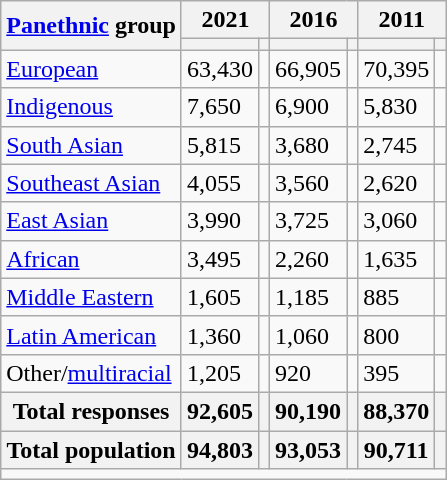<table class="wikitable collapsible sortable">
<tr>
<th rowspan="2"><a href='#'>Panethnic</a> group</th>
<th colspan="2">2021</th>
<th colspan="2">2016</th>
<th colspan="2">2011</th>
</tr>
<tr>
<th><a href='#'></a></th>
<th></th>
<th></th>
<th></th>
<th></th>
<th></th>
</tr>
<tr>
<td><a href='#'>European</a></td>
<td>63,430</td>
<td></td>
<td>66,905</td>
<td></td>
<td>70,395</td>
<td></td>
</tr>
<tr>
<td><a href='#'>Indigenous</a></td>
<td>7,650</td>
<td></td>
<td>6,900</td>
<td></td>
<td>5,830</td>
<td></td>
</tr>
<tr>
<td><a href='#'>South Asian</a></td>
<td>5,815</td>
<td></td>
<td>3,680</td>
<td></td>
<td>2,745</td>
<td></td>
</tr>
<tr>
<td><a href='#'>Southeast Asian</a></td>
<td>4,055</td>
<td></td>
<td>3,560</td>
<td></td>
<td>2,620</td>
<td></td>
</tr>
<tr>
<td><a href='#'>East Asian</a></td>
<td>3,990</td>
<td></td>
<td>3,725</td>
<td></td>
<td>3,060</td>
<td></td>
</tr>
<tr>
<td><a href='#'>African</a></td>
<td>3,495</td>
<td></td>
<td>2,260</td>
<td></td>
<td>1,635</td>
<td></td>
</tr>
<tr>
<td><a href='#'>Middle Eastern</a></td>
<td>1,605</td>
<td></td>
<td>1,185</td>
<td></td>
<td>885</td>
<td></td>
</tr>
<tr>
<td><a href='#'>Latin American</a></td>
<td>1,360</td>
<td></td>
<td>1,060</td>
<td></td>
<td>800</td>
<td></td>
</tr>
<tr>
<td>Other/<a href='#'>multiracial</a></td>
<td>1,205</td>
<td></td>
<td>920</td>
<td></td>
<td>395</td>
<td></td>
</tr>
<tr>
<th>Total responses</th>
<th>92,605</th>
<th></th>
<th>90,190</th>
<th></th>
<th>88,370</th>
<th></th>
</tr>
<tr class="sortbottom">
<th>Total population</th>
<th>94,803</th>
<th></th>
<th>93,053</th>
<th></th>
<th>90,711</th>
<th></th>
</tr>
<tr class="sortbottom">
<td colspan="15"></td>
</tr>
</table>
